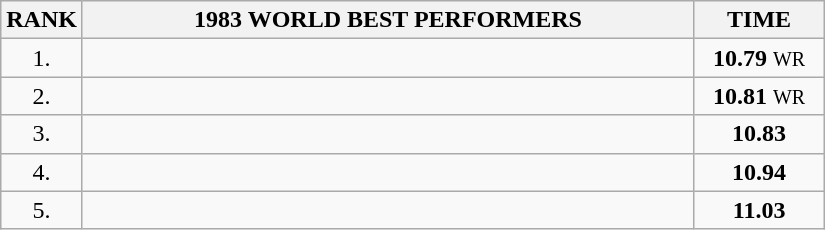<table class=wikitable>
<tr>
<th>RANK</th>
<th align="center" style="width: 25em">1983 WORLD BEST PERFORMERS</th>
<th align="center" style="width: 5em">TIME</th>
</tr>
<tr>
<td align="center">1.</td>
<td></td>
<td align="center"><strong>10.79</strong> <small>WR</small></td>
</tr>
<tr>
<td align="center">2.</td>
<td></td>
<td align="center"><strong>10.81</strong> <small>WR</small></td>
</tr>
<tr>
<td align="center">3.</td>
<td></td>
<td align="center"><strong>10.83</strong></td>
</tr>
<tr>
<td align="center">4.</td>
<td></td>
<td align="center"><strong>10.94</strong></td>
</tr>
<tr>
<td align="center">5.</td>
<td></td>
<td align="center"><strong>11.03</strong></td>
</tr>
</table>
